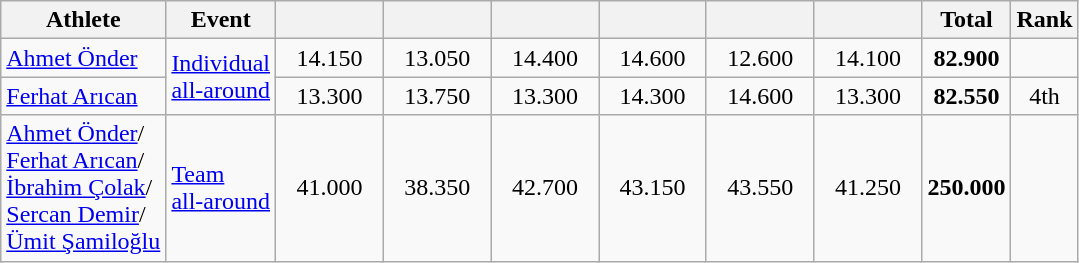<table class="wikitable">
<tr>
<th>Athlete</th>
<th>Event</th>
<th width="10%"></th>
<th width="10%"></th>
<th width="10%"></th>
<th width="10%"></th>
<th width="10%"></th>
<th width="10%"></th>
<th>Total</th>
<th>Rank</th>
</tr>
<tr align=center>
<td align=left><a href='#'>Ahmet Önder</a></td>
<td align=left rowspan=2><a href='#'>Individual<br>all-around</a></td>
<td>14.150</td>
<td>13.050</td>
<td>14.400</td>
<td>14.600</td>
<td>12.600</td>
<td>14.100</td>
<td><strong>82.900</strong></td>
<td></td>
</tr>
<tr align=center>
<td align=left><a href='#'>Ferhat Arıcan</a></td>
<td>13.300</td>
<td>13.750</td>
<td>13.300</td>
<td>14.300</td>
<td>14.600</td>
<td>13.300</td>
<td><strong>82.550</strong></td>
<td>4th</td>
</tr>
<tr align=center>
<td align=left><a href='#'>Ahmet Önder</a>/<br><a href='#'>Ferhat Arıcan</a>/<br><a href='#'>İbrahim Çolak</a>/<br><a href='#'>Sercan Demir</a>/<br><a href='#'>Ümit Şamiloğlu</a></td>
<td align=left><a href='#'>Team<br>all-around</a></td>
<td>41.000</td>
<td>38.350</td>
<td>42.700</td>
<td>43.150</td>
<td>43.550</td>
<td>41.250</td>
<td><strong>250.000</strong></td>
<td></td>
</tr>
</table>
